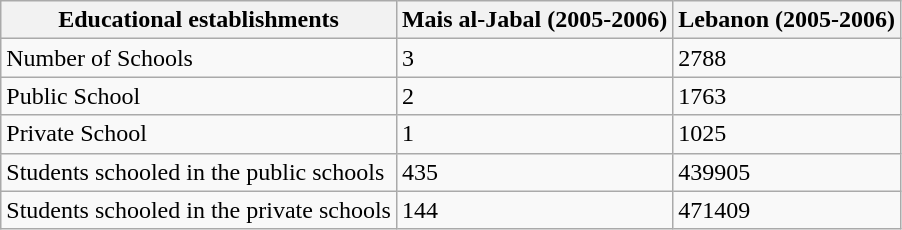<table class="wikitable">
<tr>
<th>Educational establishments</th>
<th>Mais al-Jabal (2005-2006)</th>
<th>Lebanon (2005-2006)</th>
</tr>
<tr>
<td>Number of Schools</td>
<td>3</td>
<td>2788</td>
</tr>
<tr>
<td>Public School</td>
<td>2</td>
<td>1763</td>
</tr>
<tr>
<td>Private School</td>
<td>1</td>
<td>1025</td>
</tr>
<tr>
<td>Students schooled in the public schools</td>
<td>435</td>
<td>439905</td>
</tr>
<tr>
<td>Students schooled in the private schools</td>
<td>144</td>
<td>471409</td>
</tr>
</table>
